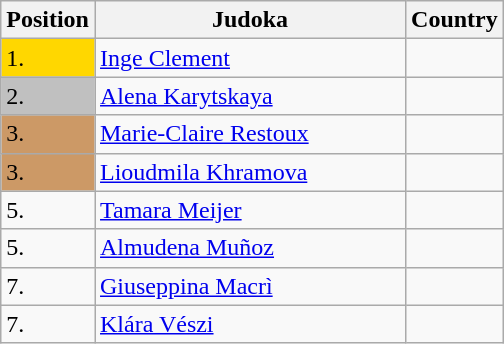<table class=wikitable>
<tr>
<th width=10>Position</th>
<th width=200>Judoka</th>
<th width=10>Country</th>
</tr>
<tr>
<td bgcolor=gold>1.</td>
<td><a href='#'>Inge Clement</a></td>
<td></td>
</tr>
<tr>
<td bgcolor="silver">2.</td>
<td><a href='#'>Alena Karytskaya</a></td>
<td></td>
</tr>
<tr>
<td bgcolor="CC9966">3.</td>
<td><a href='#'>Marie-Claire Restoux</a></td>
<td></td>
</tr>
<tr>
<td bgcolor="CC9966">3.</td>
<td><a href='#'>Lioudmila Khramova</a></td>
<td></td>
</tr>
<tr>
<td>5.</td>
<td><a href='#'>Tamara Meijer</a></td>
<td></td>
</tr>
<tr>
<td>5.</td>
<td><a href='#'>Almudena Muñoz</a></td>
<td></td>
</tr>
<tr>
<td>7.</td>
<td><a href='#'>Giuseppina Macrì</a></td>
<td></td>
</tr>
<tr>
<td>7.</td>
<td><a href='#'>Klára Vészi</a></td>
<td></td>
</tr>
</table>
